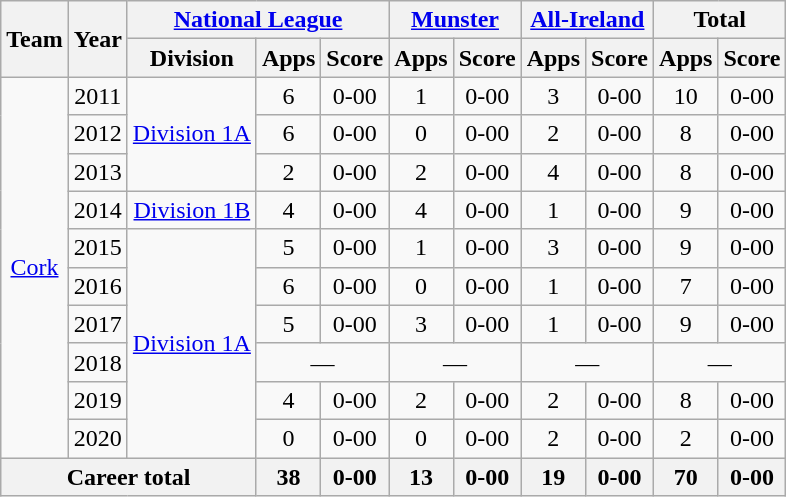<table class="wikitable" style="text-align:center">
<tr>
<th rowspan="2">Team</th>
<th rowspan="2">Year</th>
<th colspan="3"><a href='#'>National League</a></th>
<th colspan="2"><a href='#'>Munster</a></th>
<th colspan="2"><a href='#'>All-Ireland</a></th>
<th colspan="2">Total</th>
</tr>
<tr>
<th>Division</th>
<th>Apps</th>
<th>Score</th>
<th>Apps</th>
<th>Score</th>
<th>Apps</th>
<th>Score</th>
<th>Apps</th>
<th>Score</th>
</tr>
<tr>
<td rowspan="10"><a href='#'>Cork</a></td>
<td>2011</td>
<td rowspan="3"><a href='#'>Division 1A</a></td>
<td>6</td>
<td>0-00</td>
<td>1</td>
<td>0-00</td>
<td>3</td>
<td>0-00</td>
<td>10</td>
<td>0-00</td>
</tr>
<tr>
<td>2012</td>
<td>6</td>
<td>0-00</td>
<td>0</td>
<td>0-00</td>
<td>2</td>
<td>0-00</td>
<td>8</td>
<td>0-00</td>
</tr>
<tr>
<td>2013</td>
<td>2</td>
<td>0-00</td>
<td>2</td>
<td>0-00</td>
<td>4</td>
<td>0-00</td>
<td>8</td>
<td>0-00</td>
</tr>
<tr>
<td>2014</td>
<td rowspan="1"><a href='#'>Division 1B</a></td>
<td>4</td>
<td>0-00</td>
<td>4</td>
<td>0-00</td>
<td>1</td>
<td>0-00</td>
<td>9</td>
<td>0-00</td>
</tr>
<tr>
<td>2015</td>
<td rowspan="6"><a href='#'>Division 1A</a></td>
<td>5</td>
<td>0-00</td>
<td>1</td>
<td>0-00</td>
<td>3</td>
<td>0-00</td>
<td>9</td>
<td>0-00</td>
</tr>
<tr>
<td>2016</td>
<td>6</td>
<td>0-00</td>
<td>0</td>
<td>0-00</td>
<td>1</td>
<td>0-00</td>
<td>7</td>
<td>0-00</td>
</tr>
<tr>
<td>2017</td>
<td>5</td>
<td>0-00</td>
<td>3</td>
<td>0-00</td>
<td>1</td>
<td>0-00</td>
<td>9</td>
<td>0-00</td>
</tr>
<tr>
<td>2018</td>
<td colspan=2>—</td>
<td colspan=2>—</td>
<td colspan=2>—</td>
<td colspan=2>—</td>
</tr>
<tr>
<td>2019</td>
<td>4</td>
<td>0-00</td>
<td>2</td>
<td>0-00</td>
<td>2</td>
<td>0-00</td>
<td>8</td>
<td>0-00</td>
</tr>
<tr>
<td>2020</td>
<td>0</td>
<td>0-00</td>
<td>0</td>
<td>0-00</td>
<td>2</td>
<td>0-00</td>
<td>2</td>
<td>0-00</td>
</tr>
<tr>
<th colspan="3">Career total</th>
<th>38</th>
<th>0-00</th>
<th>13</th>
<th>0-00</th>
<th>19</th>
<th>0-00</th>
<th>70</th>
<th>0-00</th>
</tr>
</table>
